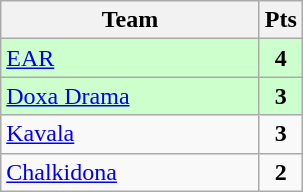<table class="wikitable" style="text-align: center;">
<tr>
<th width=165>Team</th>
<th width=20>Pts</th>
</tr>
<tr bgcolor="#ccffcc">
<td align=left><a href='#'>EAR</a></td>
<td><strong>4</strong></td>
</tr>
<tr bgcolor="#ccffcc">
<td align=left><a href='#'>Doxa Drama</a></td>
<td><strong>3</strong></td>
</tr>
<tr>
<td align=left><a href='#'>Kavala</a></td>
<td><strong>3</strong></td>
</tr>
<tr>
<td align=left><a href='#'>Chalkidona</a></td>
<td><strong>2</strong></td>
</tr>
</table>
